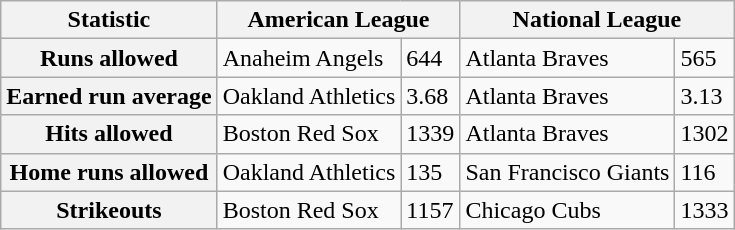<table class="wikitable">
<tr>
<th>Statistic</th>
<th colspan="2">American League</th>
<th colspan="2">National League</th>
</tr>
<tr>
<th>Runs allowed</th>
<td>Anaheim Angels</td>
<td>644</td>
<td>Atlanta Braves</td>
<td>565</td>
</tr>
<tr>
<th>Earned run average</th>
<td>Oakland Athletics</td>
<td>3.68</td>
<td>Atlanta Braves</td>
<td>3.13</td>
</tr>
<tr>
<th>Hits allowed</th>
<td>Boston Red Sox</td>
<td>1339</td>
<td>Atlanta Braves</td>
<td>1302</td>
</tr>
<tr>
<th>Home runs allowed</th>
<td>Oakland Athletics</td>
<td>135</td>
<td>San Francisco Giants</td>
<td>116</td>
</tr>
<tr>
<th>Strikeouts</th>
<td>Boston Red Sox</td>
<td>1157</td>
<td>Chicago Cubs</td>
<td>1333</td>
</tr>
</table>
